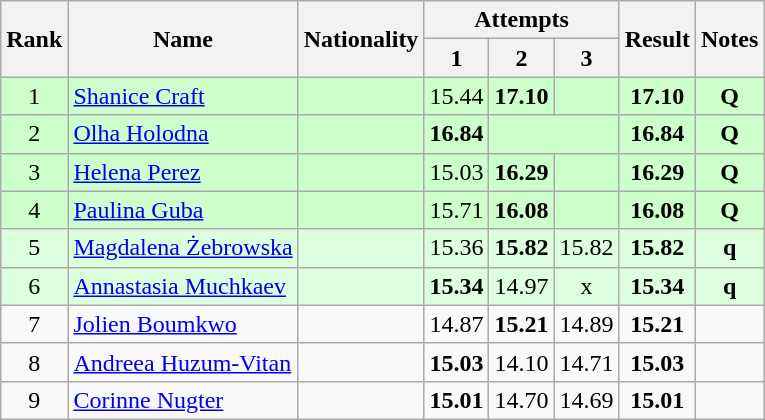<table class="wikitable sortable" style="text-align:center">
<tr>
<th rowspan=2>Rank</th>
<th rowspan=2>Name</th>
<th rowspan=2>Nationality</th>
<th colspan=3>Attempts</th>
<th rowspan=2>Result</th>
<th rowspan=2>Notes</th>
</tr>
<tr>
<th>1</th>
<th>2</th>
<th>3</th>
</tr>
<tr bgcolor=ccffcc>
<td>1</td>
<td align=left><a href='#'>Shanice Craft</a></td>
<td align=left></td>
<td>15.44</td>
<td><strong>17.10</strong></td>
<td></td>
<td><strong>17.10</strong></td>
<td><strong>Q</strong></td>
</tr>
<tr bgcolor=ccffcc>
<td>2</td>
<td align=left><a href='#'>Olha Holodna</a></td>
<td align=left></td>
<td><strong>16.84</strong></td>
<td colspan=2></td>
<td><strong>16.84</strong></td>
<td><strong>Q</strong></td>
</tr>
<tr bgcolor=ccffcc>
<td>3</td>
<td align=left><a href='#'>Helena Perez</a></td>
<td align=left></td>
<td>15.03</td>
<td><strong>16.29</strong></td>
<td></td>
<td><strong>16.29</strong></td>
<td><strong>Q</strong></td>
</tr>
<tr bgcolor=ccffcc>
<td>4</td>
<td align=left><a href='#'>Paulina Guba</a></td>
<td align=left></td>
<td>15.71</td>
<td><strong>16.08</strong></td>
<td></td>
<td><strong>16.08</strong></td>
<td><strong>Q</strong></td>
</tr>
<tr bgcolor=ddffdd>
<td>5</td>
<td align=left><a href='#'>Magdalena Żebrowska</a></td>
<td align=left></td>
<td>15.36</td>
<td><strong>15.82</strong></td>
<td>15.82</td>
<td><strong>15.82</strong></td>
<td><strong>q</strong></td>
</tr>
<tr bgcolor=ddffdd>
<td>6</td>
<td align=left><a href='#'>Annastasia Muchkaev</a></td>
<td align=left></td>
<td><strong>15.34</strong></td>
<td>14.97</td>
<td>x</td>
<td><strong>15.34</strong></td>
<td><strong>q</strong></td>
</tr>
<tr>
<td>7</td>
<td align=left><a href='#'>Jolien Boumkwo</a></td>
<td align=left></td>
<td>14.87</td>
<td><strong>15.21</strong></td>
<td>14.89</td>
<td><strong>15.21</strong></td>
<td></td>
</tr>
<tr>
<td>8</td>
<td align=left><a href='#'>Andreea Huzum-Vitan</a></td>
<td align=left></td>
<td><strong>15.03</strong></td>
<td>14.10</td>
<td>14.71</td>
<td><strong>15.03</strong></td>
<td></td>
</tr>
<tr>
<td>9</td>
<td align=left><a href='#'>Corinne Nugter</a></td>
<td align=left></td>
<td><strong>15.01</strong></td>
<td>14.70</td>
<td>14.69</td>
<td><strong>15.01</strong></td>
<td></td>
</tr>
</table>
